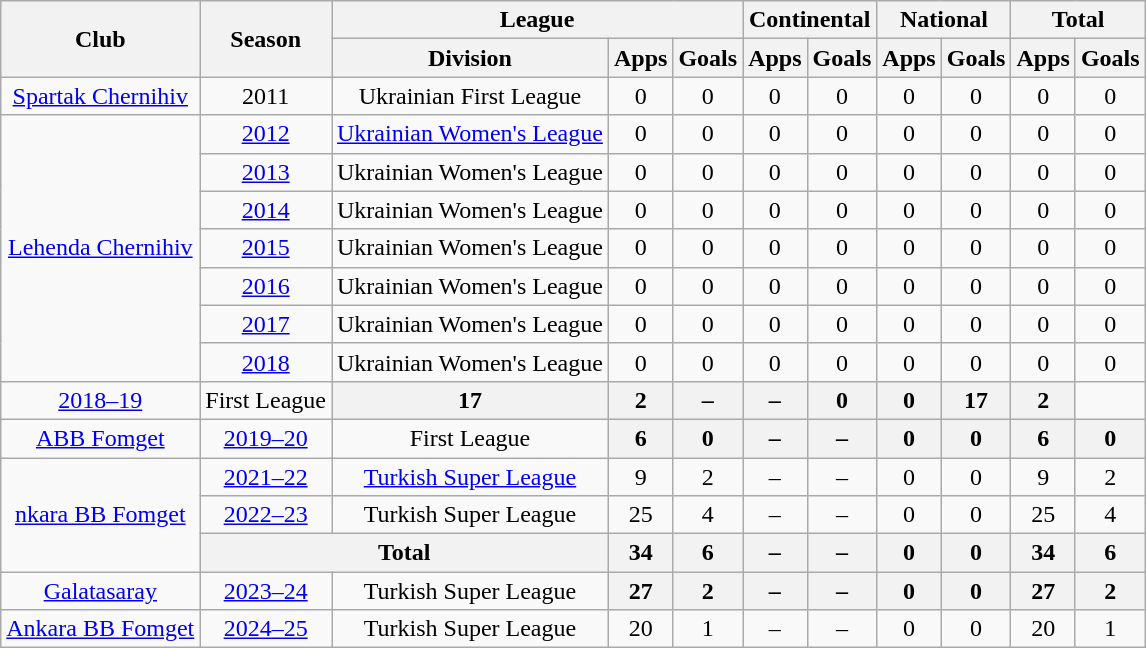<table class="wikitable" style="text-align: center;">
<tr>
<th rowspan=2>Club</th>
<th rowspan=2>Season</th>
<th colspan=3>League</th>
<th colspan=2>Continental</th>
<th colspan=2>National</th>
<th colspan=2>Total</th>
</tr>
<tr>
<th>Division</th>
<th>Apps</th>
<th>Goals</th>
<th>Apps</th>
<th>Goals</th>
<th>Apps</th>
<th>Goals</th>
<th>Apps</th>
<th>Goals</th>
</tr>
<tr>
<td rowspan=1><a href='#'>Spartak Chernihiv</a></td>
<td>2011</td>
<td>Ukrainian First League</td>
<td>0</td>
<td>0</td>
<td>0</td>
<td>0</td>
<td>0</td>
<td>0</td>
<td>0</td>
<td>0</td>
</tr>
<tr>
<td rowspan=7><a href='#'>Lehenda Chernihiv</a></td>
<td><a href='#'>2012</a></td>
<td><a href='#'>Ukrainian Women's League</a></td>
<td>0</td>
<td>0</td>
<td>0</td>
<td>0</td>
<td>0</td>
<td>0</td>
<td>0</td>
<td>0</td>
</tr>
<tr>
<td><a href='#'>2013</a></td>
<td>Ukrainian Women's League</td>
<td>0</td>
<td>0</td>
<td>0</td>
<td>0</td>
<td>0</td>
<td>0</td>
<td>0</td>
<td>0</td>
</tr>
<tr>
<td><a href='#'>2014</a></td>
<td>Ukrainian Women's League</td>
<td>0</td>
<td>0</td>
<td>0</td>
<td>0</td>
<td>0</td>
<td>0</td>
<td>0</td>
<td>0</td>
</tr>
<tr>
<td><a href='#'>2015</a></td>
<td>Ukrainian Women's League</td>
<td>0</td>
<td>0</td>
<td>0</td>
<td>0</td>
<td>0</td>
<td>0</td>
<td>0</td>
<td>0</td>
</tr>
<tr>
<td><a href='#'>2016</a></td>
<td>Ukrainian Women's League</td>
<td>0</td>
<td>0</td>
<td>0</td>
<td>0</td>
<td>0</td>
<td>0</td>
<td>0</td>
<td>0</td>
</tr>
<tr>
<td><a href='#'>2017</a></td>
<td>Ukrainian Women's League</td>
<td>0</td>
<td>0</td>
<td>0</td>
<td>0</td>
<td>0</td>
<td>0</td>
<td>0</td>
<td>0</td>
</tr>
<tr>
<td><a href='#'>2018</a></td>
<td>Ukrainian Women's League</td>
<td>0</td>
<td>0</td>
<td>0</td>
<td>0</td>
<td>0</td>
<td>0</td>
<td>0</td>
<td>0</td>
</tr>
<tr |>
<td><a href='#'>2018–19</a></td>
<td>First League</td>
<th>17</th>
<th>2</th>
<th>–</th>
<th>–</th>
<th>0</th>
<th>0</th>
<th>17</th>
<th>2</th>
</tr>
<tr>
<td><a href='#'>ABB Fomget</a></td>
<td><a href='#'>2019–20</a></td>
<td>First League</td>
<th>6</th>
<th>0</th>
<th>–</th>
<th>–</th>
<th>0</th>
<th>0</th>
<th>6</th>
<th>0</th>
</tr>
<tr>
<td rowspan=3><a href='#'>nkara BB Fomget</a></td>
<td><a href='#'>2021–22</a></td>
<td><a href='#'>Turkish Super League</a></td>
<td>9</td>
<td>2</td>
<td>–</td>
<td>–</td>
<td>0</td>
<td>0</td>
<td>9</td>
<td>2</td>
</tr>
<tr>
<td><a href='#'>2022–23</a></td>
<td>Turkish Super League</td>
<td>25</td>
<td>4</td>
<td>–</td>
<td>–</td>
<td>0</td>
<td>0</td>
<td>25</td>
<td>4</td>
</tr>
<tr>
<th colspan=2>Total</th>
<th>34</th>
<th>6</th>
<th>–</th>
<th>–</th>
<th>0</th>
<th>0</th>
<th>34</th>
<th>6</th>
</tr>
<tr>
<td><a href='#'>Galatasaray</a></td>
<td><a href='#'>2023–24</a></td>
<td>Turkish Super League</td>
<th>27</th>
<th>2</th>
<th>–</th>
<th>–</th>
<th>0</th>
<th>0</th>
<th>27</th>
<th>2</th>
</tr>
<tr>
<td><a href='#'>Ankara BB Fomget</a></td>
<td><a href='#'>2024–25</a></td>
<td>Turkish Super League</td>
<td>20</td>
<td>1</td>
<td>–</td>
<td>–</td>
<td>0</td>
<td>0</td>
<td>20</td>
<td>1</td>
</tr>
</table>
